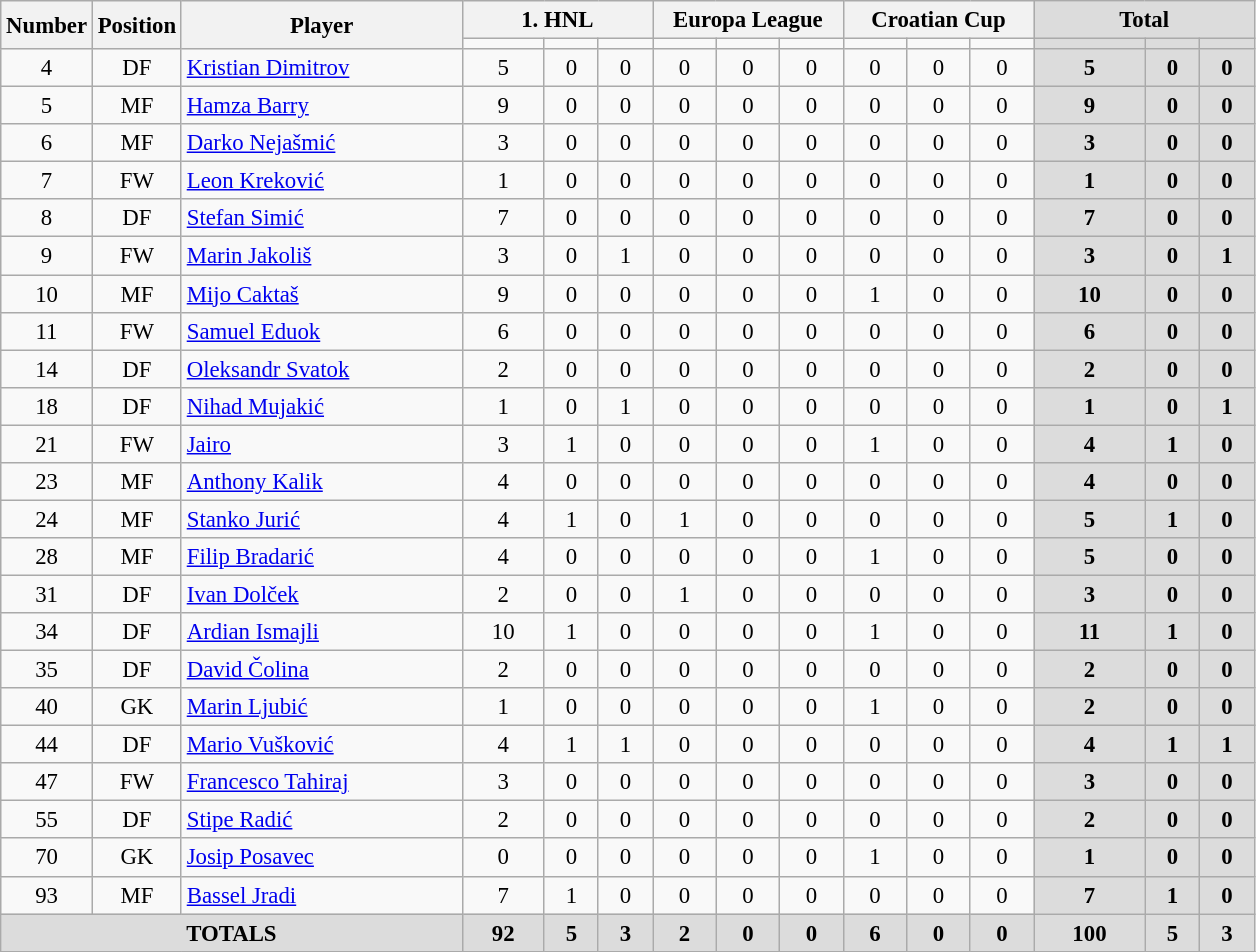<table class="wikitable" style="font-size: 95%; text-align: center;">
<tr>
<th width=40 rowspan="2"  align="center">Number</th>
<th width=40 rowspan="2"  align="center">Position</th>
<th width=180 rowspan="2"  align="center">Player</th>
<th width=120 colspan="3" align="center">1. HNL</th>
<th width=120 colspan="3" align="center">Europa League</th>
<th width=120 colspan="3" align="center">Croatian Cup</th>
<th width=140 colspan="3" align="center" style="background: #DCDCDC">Total</th>
</tr>
<tr>
<td></td>
<td></td>
<td></td>
<td></td>
<td></td>
<td></td>
<td></td>
<td></td>
<td></td>
<th style="background: #DCDCDC"></th>
<th style="background: #DCDCDC"></th>
<th style="background: #DCDCDC"></th>
</tr>
<tr>
<td>4</td>
<td>DF</td>
<td style="text-align:left;"> <a href='#'>Kristian Dimitrov</a></td>
<td>5</td>
<td>0</td>
<td>0</td>
<td>0</td>
<td>0</td>
<td>0</td>
<td>0</td>
<td>0</td>
<td>0</td>
<th style="background: #DCDCDC">5</th>
<th style="background: #DCDCDC">0</th>
<th style="background: #DCDCDC">0</th>
</tr>
<tr>
<td>5</td>
<td>MF</td>
<td style="text-align:left;"> <a href='#'>Hamza Barry</a></td>
<td>9</td>
<td>0</td>
<td>0</td>
<td>0</td>
<td>0</td>
<td>0</td>
<td>0</td>
<td>0</td>
<td>0</td>
<th style="background: #DCDCDC">9</th>
<th style="background: #DCDCDC">0</th>
<th style="background: #DCDCDC">0</th>
</tr>
<tr>
<td>6</td>
<td>MF</td>
<td style="text-align:left;"> <a href='#'>Darko Nejašmić</a></td>
<td>3</td>
<td>0</td>
<td>0</td>
<td>0</td>
<td>0</td>
<td>0</td>
<td>0</td>
<td>0</td>
<td>0</td>
<th style="background: #DCDCDC">3</th>
<th style="background: #DCDCDC">0</th>
<th style="background: #DCDCDC">0</th>
</tr>
<tr>
<td>7</td>
<td>FW</td>
<td style="text-align:left;"> <a href='#'>Leon Kreković</a></td>
<td>1</td>
<td>0</td>
<td>0</td>
<td>0</td>
<td>0</td>
<td>0</td>
<td>0</td>
<td>0</td>
<td>0</td>
<th style="background: #DCDCDC">1</th>
<th style="background: #DCDCDC">0</th>
<th style="background: #DCDCDC">0</th>
</tr>
<tr>
<td>8</td>
<td>DF</td>
<td style="text-align:left;"> <a href='#'>Stefan Simić</a></td>
<td>7</td>
<td>0</td>
<td>0</td>
<td>0</td>
<td>0</td>
<td>0</td>
<td>0</td>
<td>0</td>
<td>0</td>
<th style="background: #DCDCDC">7</th>
<th style="background: #DCDCDC">0</th>
<th style="background: #DCDCDC">0</th>
</tr>
<tr>
<td>9</td>
<td>FW</td>
<td style="text-align:left;"> <a href='#'>Marin Jakoliš</a></td>
<td>3</td>
<td>0</td>
<td>1</td>
<td>0</td>
<td>0</td>
<td>0</td>
<td>0</td>
<td>0</td>
<td>0</td>
<th style="background: #DCDCDC">3</th>
<th style="background: #DCDCDC">0</th>
<th style="background: #DCDCDC">1</th>
</tr>
<tr>
<td>10</td>
<td>MF</td>
<td style="text-align:left;"> <a href='#'>Mijo Caktaš</a></td>
<td>9</td>
<td>0</td>
<td>0</td>
<td>0</td>
<td>0</td>
<td>0</td>
<td>1</td>
<td>0</td>
<td>0</td>
<th style="background: #DCDCDC">10</th>
<th style="background: #DCDCDC">0</th>
<th style="background: #DCDCDC">0</th>
</tr>
<tr>
<td>11</td>
<td>FW</td>
<td style="text-align:left;"> <a href='#'>Samuel Eduok</a></td>
<td>6</td>
<td>0</td>
<td>0</td>
<td>0</td>
<td>0</td>
<td>0</td>
<td>0</td>
<td>0</td>
<td>0</td>
<th style="background: #DCDCDC">6</th>
<th style="background: #DCDCDC">0</th>
<th style="background: #DCDCDC">0</th>
</tr>
<tr>
<td>14</td>
<td>DF</td>
<td style="text-align:left;"> <a href='#'>Oleksandr Svatok</a></td>
<td>2</td>
<td>0</td>
<td>0</td>
<td>0</td>
<td>0</td>
<td>0</td>
<td>0</td>
<td>0</td>
<td>0</td>
<th style="background: #DCDCDC">2</th>
<th style="background: #DCDCDC">0</th>
<th style="background: #DCDCDC">0</th>
</tr>
<tr>
<td>18</td>
<td>DF</td>
<td style="text-align:left;"> <a href='#'>Nihad Mujakić</a></td>
<td>1</td>
<td>0</td>
<td>1</td>
<td>0</td>
<td>0</td>
<td>0</td>
<td>0</td>
<td>0</td>
<td>0</td>
<th style="background: #DCDCDC">1</th>
<th style="background: #DCDCDC">0</th>
<th style="background: #DCDCDC">1</th>
</tr>
<tr>
<td>21</td>
<td>FW</td>
<td style="text-align:left;"> <a href='#'>Jairo</a></td>
<td>3</td>
<td>1</td>
<td>0</td>
<td>0</td>
<td>0</td>
<td>0</td>
<td>1</td>
<td>0</td>
<td>0</td>
<th style="background: #DCDCDC">4</th>
<th style="background: #DCDCDC">1</th>
<th style="background: #DCDCDC">0</th>
</tr>
<tr>
<td>23</td>
<td>MF</td>
<td style="text-align:left;"> <a href='#'>Anthony Kalik</a></td>
<td>4</td>
<td>0</td>
<td>0</td>
<td>0</td>
<td>0</td>
<td>0</td>
<td>0</td>
<td>0</td>
<td>0</td>
<th style="background: #DCDCDC">4</th>
<th style="background: #DCDCDC">0</th>
<th style="background: #DCDCDC">0</th>
</tr>
<tr>
<td>24</td>
<td>MF</td>
<td style="text-align:left;"> <a href='#'>Stanko Jurić</a></td>
<td>4</td>
<td>1</td>
<td>0</td>
<td>1</td>
<td>0</td>
<td>0</td>
<td>0</td>
<td>0</td>
<td>0</td>
<th style="background: #DCDCDC">5</th>
<th style="background: #DCDCDC">1</th>
<th style="background: #DCDCDC">0</th>
</tr>
<tr>
<td>28</td>
<td>MF</td>
<td style="text-align:left;"> <a href='#'>Filip Bradarić</a></td>
<td>4</td>
<td>0</td>
<td>0</td>
<td>0</td>
<td>0</td>
<td>0</td>
<td>1</td>
<td>0</td>
<td>0</td>
<th style="background: #DCDCDC">5</th>
<th style="background: #DCDCDC">0</th>
<th style="background: #DCDCDC">0</th>
</tr>
<tr>
<td>31</td>
<td>DF</td>
<td style="text-align:left;"> <a href='#'>Ivan Dolček</a></td>
<td>2</td>
<td>0</td>
<td>0</td>
<td>1</td>
<td>0</td>
<td>0</td>
<td>0</td>
<td>0</td>
<td>0</td>
<th style="background: #DCDCDC">3</th>
<th style="background: #DCDCDC">0</th>
<th style="background: #DCDCDC">0</th>
</tr>
<tr>
<td>34</td>
<td>DF</td>
<td style="text-align:left;"> <a href='#'>Ardian Ismajli</a></td>
<td>10</td>
<td>1</td>
<td>0</td>
<td>0</td>
<td>0</td>
<td>0</td>
<td>1</td>
<td>0</td>
<td>0</td>
<th style="background: #DCDCDC">11</th>
<th style="background: #DCDCDC">1</th>
<th style="background: #DCDCDC">0</th>
</tr>
<tr>
<td>35</td>
<td>DF</td>
<td style="text-align:left;"> <a href='#'>David Čolina</a></td>
<td>2</td>
<td>0</td>
<td>0</td>
<td>0</td>
<td>0</td>
<td>0</td>
<td>0</td>
<td>0</td>
<td>0</td>
<th style="background: #DCDCDC">2</th>
<th style="background: #DCDCDC">0</th>
<th style="background: #DCDCDC">0</th>
</tr>
<tr>
<td>40</td>
<td>GK</td>
<td style="text-align:left;"> <a href='#'>Marin Ljubić</a></td>
<td>1</td>
<td>0</td>
<td>0</td>
<td>0</td>
<td>0</td>
<td>0</td>
<td>1</td>
<td>0</td>
<td>0</td>
<th style="background: #DCDCDC">2</th>
<th style="background: #DCDCDC">0</th>
<th style="background: #DCDCDC">0</th>
</tr>
<tr>
<td>44</td>
<td>DF</td>
<td style="text-align:left;"> <a href='#'>Mario Vušković</a></td>
<td>4</td>
<td>1</td>
<td>1</td>
<td>0</td>
<td>0</td>
<td>0</td>
<td>0</td>
<td>0</td>
<td>0</td>
<th style="background: #DCDCDC">4</th>
<th style="background: #DCDCDC">1</th>
<th style="background: #DCDCDC">1</th>
</tr>
<tr>
<td>47</td>
<td>FW</td>
<td style="text-align:left;"> <a href='#'>Francesco Tahiraj</a></td>
<td>3</td>
<td>0</td>
<td>0</td>
<td>0</td>
<td>0</td>
<td>0</td>
<td>0</td>
<td>0</td>
<td>0</td>
<th style="background: #DCDCDC">3</th>
<th style="background: #DCDCDC">0</th>
<th style="background: #DCDCDC">0</th>
</tr>
<tr>
<td>55</td>
<td>DF</td>
<td style="text-align:left;"> <a href='#'>Stipe Radić</a></td>
<td>2</td>
<td>0</td>
<td>0</td>
<td>0</td>
<td>0</td>
<td>0</td>
<td>0</td>
<td>0</td>
<td>0</td>
<th style="background: #DCDCDC">2</th>
<th style="background: #DCDCDC">0</th>
<th style="background: #DCDCDC">0</th>
</tr>
<tr>
<td>70</td>
<td>GK</td>
<td style="text-align:left;"> <a href='#'>Josip Posavec</a></td>
<td>0</td>
<td>0</td>
<td>0</td>
<td>0</td>
<td>0</td>
<td>0</td>
<td>1</td>
<td>0</td>
<td>0</td>
<th style="background: #DCDCDC">1</th>
<th style="background: #DCDCDC">0</th>
<th style="background: #DCDCDC">0</th>
</tr>
<tr>
<td>93</td>
<td>MF</td>
<td style="text-align:left;"> <a href='#'>Bassel Jradi</a></td>
<td>7</td>
<td>1</td>
<td>0</td>
<td>0</td>
<td>0</td>
<td>0</td>
<td>0</td>
<td>0</td>
<td>0</td>
<th style="background: #DCDCDC">7</th>
<th style="background: #DCDCDC">1</th>
<th style="background: #DCDCDC">0</th>
</tr>
<tr>
<th colspan="3" align="center" style="background: #DCDCDC">TOTALS</th>
<th style="background: #DCDCDC">92</th>
<th style="background: #DCDCDC">5</th>
<th style="background: #DCDCDC">3</th>
<th style="background: #DCDCDC">2</th>
<th style="background: #DCDCDC">0</th>
<th style="background: #DCDCDC">0</th>
<th style="background: #DCDCDC">6</th>
<th style="background: #DCDCDC">0</th>
<th style="background: #DCDCDC">0</th>
<th style="background: #DCDCDC">100</th>
<th style="background: #DCDCDC">5</th>
<th style="background: #DCDCDC">3</th>
</tr>
<tr>
</tr>
</table>
